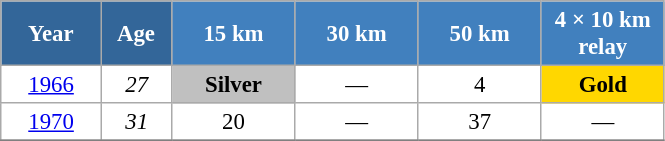<table class="wikitable" style="font-size:95%; text-align:center; border:grey solid 1px; border-collapse:collapse; background:#ffffff;">
<tr>
<th style="background-color:#369; color:white; width:60px;"> Year </th>
<th style="background-color:#369; color:white; width:40px;"> Age </th>
<th style="background-color:#4180be; color:white; width:75px;"> 15 km </th>
<th style="background-color:#4180be; color:white; width:75px;"> 30 km </th>
<th style="background-color:#4180be; color:white; width:75px;"> 50 km </th>
<th style="background-color:#4180be; color:white; width:75px;"> 4 × 10 km <br> relay </th>
</tr>
<tr>
<td><a href='#'>1966</a></td>
<td><em>27</em></td>
<td style="background:silver;"><strong>Silver</strong></td>
<td>—</td>
<td>4</td>
<td style="background:gold;"><strong>Gold</strong></td>
</tr>
<tr>
<td><a href='#'>1970</a></td>
<td><em>31</em></td>
<td>20</td>
<td>—</td>
<td>37</td>
<td>—</td>
</tr>
<tr>
</tr>
</table>
